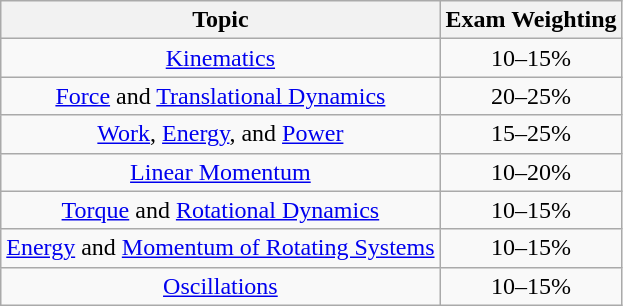<table class="wikitable">
<tr>
<th align="center">Topic</th>
<th align="center">Exam Weighting</th>
</tr>
<tr align="center">
<td><a href='#'>Kinematics</a></td>
<td>10–15%</td>
</tr>
<tr align="center">
<td><a href='#'>Force</a> and <a href='#'>Translational Dynamics</a></td>
<td>20–25%</td>
</tr>
<tr align="center">
<td><a href='#'>Work</a>, <a href='#'>Energy</a>, and <a href='#'>Power</a></td>
<td>15–25%</td>
</tr>
<tr align="center">
<td><a href='#'>Linear Momentum</a></td>
<td>10–20%</td>
</tr>
<tr align="center">
<td><a href='#'>Torque</a> and <a href='#'>Rotational Dynamics</a></td>
<td>10–15%</td>
</tr>
<tr align="center">
<td><a href='#'>Energy</a> and <a href='#'>Momentum of Rotating Systems</a></td>
<td>10–15%</td>
</tr>
<tr align="center">
<td><a href='#'>Oscillations</a></td>
<td>10–15%</td>
</tr>
</table>
